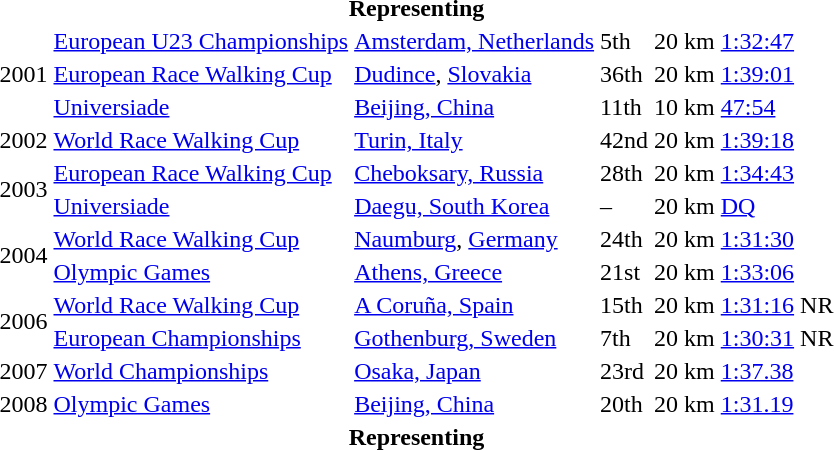<table>
<tr>
<th colspan="6">Representing </th>
</tr>
<tr>
<td rowspan=3>2001</td>
<td><a href='#'>European U23 Championships</a></td>
<td><a href='#'>Amsterdam, Netherlands</a></td>
<td>5th</td>
<td>20 km</td>
<td><a href='#'>1:32:47</a></td>
</tr>
<tr>
<td><a href='#'>European Race Walking Cup</a></td>
<td><a href='#'>Dudince</a>, <a href='#'>Slovakia</a></td>
<td>36th</td>
<td>20 km</td>
<td><a href='#'>1:39:01</a></td>
</tr>
<tr>
<td><a href='#'>Universiade</a></td>
<td><a href='#'>Beijing, China</a></td>
<td>11th</td>
<td>10 km</td>
<td><a href='#'>47:54</a></td>
</tr>
<tr>
<td>2002</td>
<td><a href='#'>World Race Walking Cup</a></td>
<td><a href='#'>Turin, Italy</a></td>
<td>42nd</td>
<td>20 km</td>
<td><a href='#'>1:39:18</a></td>
</tr>
<tr>
<td rowspan=2>2003</td>
<td><a href='#'>European Race Walking Cup</a></td>
<td><a href='#'>Cheboksary, Russia</a></td>
<td>28th</td>
<td>20 km</td>
<td><a href='#'>1:34:43</a></td>
</tr>
<tr>
<td><a href='#'>Universiade</a></td>
<td><a href='#'>Daegu, South Korea</a></td>
<td>–</td>
<td>20 km</td>
<td><a href='#'>DQ</a></td>
</tr>
<tr>
<td rowspan=2>2004</td>
<td><a href='#'>World Race Walking Cup</a></td>
<td><a href='#'>Naumburg</a>, <a href='#'>Germany</a></td>
<td>24th</td>
<td>20 km</td>
<td><a href='#'>1:31:30</a></td>
</tr>
<tr>
<td><a href='#'>Olympic Games</a></td>
<td><a href='#'>Athens, Greece</a></td>
<td>21st</td>
<td>20 km</td>
<td><a href='#'>1:33:06</a></td>
</tr>
<tr>
<td rowspan=2>2006</td>
<td><a href='#'>World Race Walking Cup</a></td>
<td><a href='#'>A Coruña, Spain</a></td>
<td>15th</td>
<td>20 km</td>
<td><a href='#'>1:31:16</a> NR</td>
</tr>
<tr>
<td><a href='#'>European Championships</a></td>
<td><a href='#'>Gothenburg, Sweden</a></td>
<td>7th</td>
<td>20 km</td>
<td><a href='#'>1:30:31</a> NR</td>
</tr>
<tr>
<td>2007</td>
<td><a href='#'>World Championships</a></td>
<td><a href='#'>Osaka, Japan</a></td>
<td>23rd</td>
<td>20 km</td>
<td><a href='#'>1:37.38</a></td>
</tr>
<tr>
<td>2008</td>
<td><a href='#'>Olympic Games</a></td>
<td><a href='#'>Beijing, China</a></td>
<td>20th</td>
<td>20 km</td>
<td><a href='#'>1:31.19</a></td>
</tr>
<tr>
<th colspan="6">Representing </th>
</tr>
</table>
